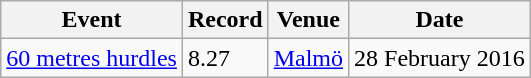<table class="wikitable">
<tr>
<th>Event</th>
<th>Record</th>
<th>Venue</th>
<th>Date</th>
</tr>
<tr>
<td><a href='#'>60 metres hurdles</a></td>
<td>8.27</td>
<td><a href='#'>Malmö</a></td>
<td>28 February 2016</td>
</tr>
</table>
